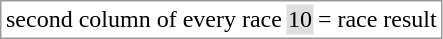<table border="0" style="border: 1px solid #999; background-color:#FFFFFF; text-align:center">
<tr>
<td>second column of every race</td>
<td style="background:#DFDDDF;">10</td>
<td>= race result</td>
</tr>
</table>
